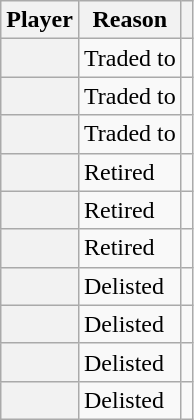<table class="wikitable plainrowheaders">
<tr>
<th scope="col">Player</th>
<th scope="col">Reason</th>
<th scope="col"></th>
</tr>
<tr>
<th scope="row"></th>
<td>Traded to </td>
<td align="center"></td>
</tr>
<tr>
<th scope="row"></th>
<td>Traded to </td>
<td align="center"></td>
</tr>
<tr>
<th scope="row"></th>
<td>Traded to </td>
<td align="center"></td>
</tr>
<tr>
<th scope="row"></th>
<td>Retired</td>
<td align="center"></td>
</tr>
<tr>
<th scope="row"></th>
<td>Retired</td>
<td align="center"></td>
</tr>
<tr>
<th scope="row"></th>
<td>Retired</td>
<td align="center"></td>
</tr>
<tr>
<th scope="row"></th>
<td>Delisted</td>
<td align="center"></td>
</tr>
<tr>
<th scope="row"></th>
<td>Delisted</td>
<td align="center"></td>
</tr>
<tr>
<th scope="row"></th>
<td>Delisted</td>
<td align="center"></td>
</tr>
<tr>
<th scope="row"></th>
<td>Delisted</td>
<td align="center"></td>
</tr>
</table>
